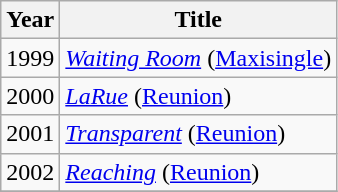<table class="wikitable">
<tr>
<th>Year</th>
<th>Title</th>
</tr>
<tr>
<td>1999</td>
<td><em><a href='#'>Waiting Room</a></em> (<a href='#'>Maxisingle</a>)</td>
</tr>
<tr>
<td>2000</td>
<td><em><a href='#'>LaRue</a></em> (<a href='#'>Reunion</a>)</td>
</tr>
<tr>
<td>2001</td>
<td><em><a href='#'>Transparent</a></em> (<a href='#'>Reunion</a>)</td>
</tr>
<tr>
<td>2002</td>
<td><em><a href='#'>Reaching</a></em> (<a href='#'>Reunion</a>)</td>
</tr>
<tr>
</tr>
</table>
